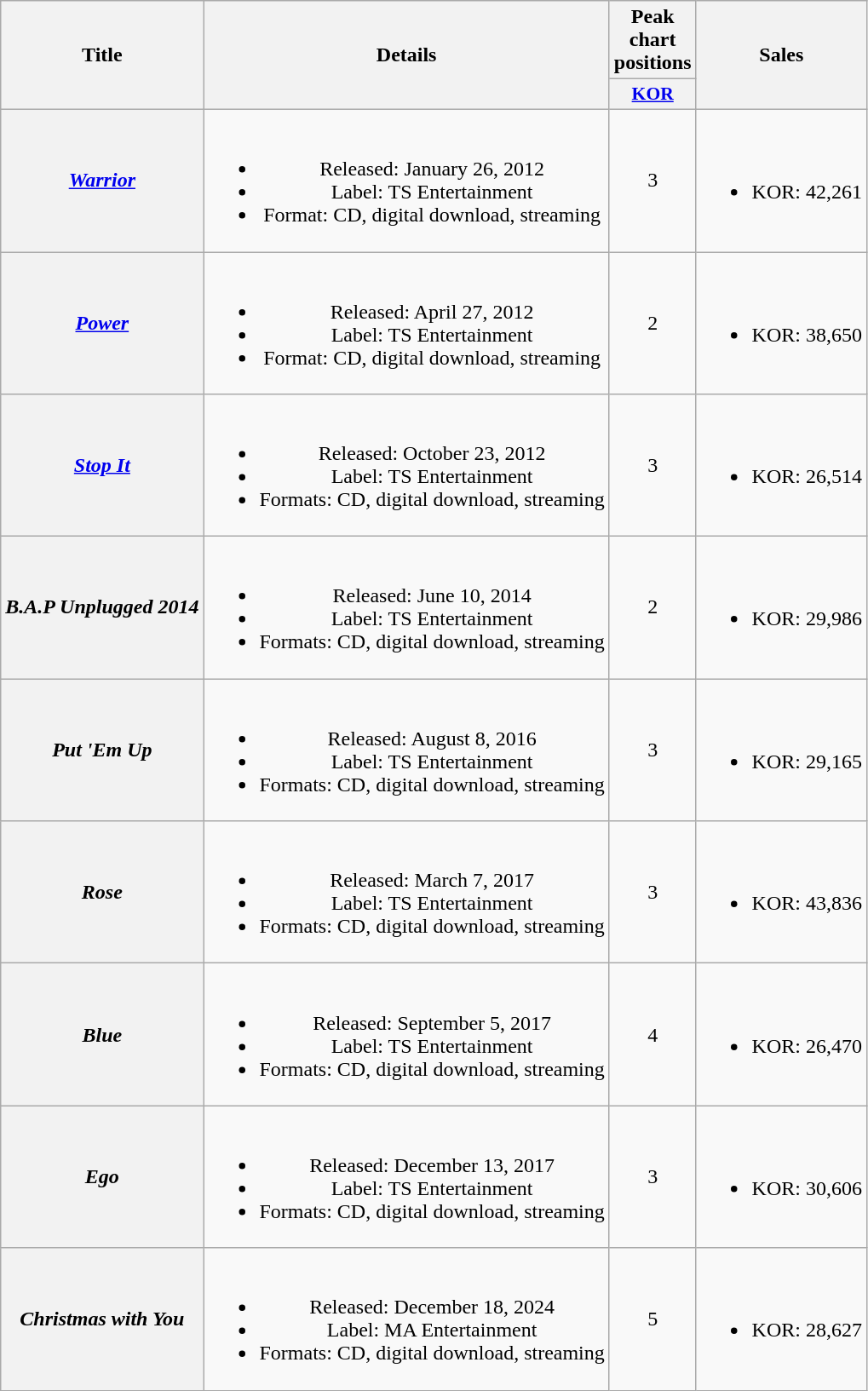<table class="wikitable plainrowheaders" style="text-align:center">
<tr>
<th scope="col" rowspan="2">Title</th>
<th scope="col" rowspan="2">Details</th>
<th scope="col">Peak chart positions</th>
<th scope="col" rowspan="2">Sales</th>
</tr>
<tr>
<th scope="col" style="width:3em;font-size:90%"><a href='#'>KOR</a><br></th>
</tr>
<tr>
<th scope="row"><em><a href='#'>Warrior</a></em></th>
<td><br><ul><li>Released: January 26, 2012</li><li>Label: TS Entertainment</li><li>Format: CD, digital download, streaming</li></ul></td>
<td>3</td>
<td><br><ul><li>KOR: 42,261</li></ul></td>
</tr>
<tr>
<th scope="row"><em><a href='#'>Power</a></em></th>
<td><br><ul><li>Released: April 27, 2012</li><li>Label: TS Entertainment</li><li>Format: CD, digital download, streaming</li></ul></td>
<td>2</td>
<td><br><ul><li>KOR: 38,650</li></ul></td>
</tr>
<tr>
<th scope="row"><em><a href='#'>Stop It</a></em></th>
<td><br><ul><li>Released: October 23, 2012</li><li>Label: TS Entertainment</li><li>Formats: CD, digital download, streaming</li></ul></td>
<td>3</td>
<td><br><ul><li>KOR: 26,514</li></ul></td>
</tr>
<tr>
<th scope="row"><em>B.A.P Unplugged 2014</em></th>
<td><br><ul><li>Released: June 10, 2014</li><li>Label: TS Entertainment</li><li>Formats: CD, digital download, streaming</li></ul></td>
<td>2</td>
<td><br><ul><li>KOR: 29,986</li></ul></td>
</tr>
<tr>
<th scope="row"><em>Put 'Em Up</em></th>
<td><br><ul><li>Released: August 8, 2016</li><li>Label: TS Entertainment</li><li>Formats: CD, digital download, streaming</li></ul></td>
<td>3</td>
<td><br><ul><li>KOR: 29,165</li></ul></td>
</tr>
<tr>
<th scope="row"><em>Rose</em></th>
<td><br><ul><li>Released: March 7, 2017</li><li>Label: TS Entertainment</li><li>Formats: CD, digital download, streaming</li></ul></td>
<td>3</td>
<td><br><ul><li>KOR: 43,836</li></ul></td>
</tr>
<tr>
<th scope="row"><em>Blue</em></th>
<td><br><ul><li>Released: September 5, 2017</li><li>Label: TS Entertainment</li><li>Formats: CD, digital download, streaming</li></ul></td>
<td>4</td>
<td><br><ul><li>KOR: 26,470</li></ul></td>
</tr>
<tr>
<th scope="row"><em>Ego</em></th>
<td><br><ul><li>Released: December 13, 2017</li><li>Label: TS Entertainment</li><li>Formats: CD, digital download, streaming</li></ul></td>
<td>3</td>
<td><br><ul><li>KOR: 30,606</li></ul></td>
</tr>
<tr>
<th scope="row"><em>Christmas with You</em></th>
<td><br><ul><li>Released: December 18, 2024</li><li>Label: MA Entertainment</li><li>Formats: CD, digital download, streaming</li></ul></td>
<td>5</td>
<td><br><ul><li>KOR: 28,627</li></ul></td>
</tr>
</table>
